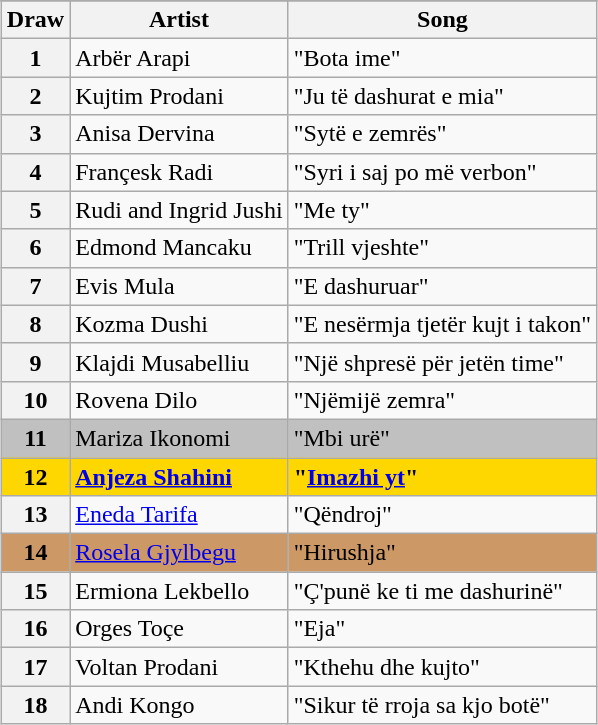<table class="sortable wikitable plainrowheaders" style="margin: 1em auto 1em auto;">
<tr>
</tr>
<tr>
<th scope="col">Draw</th>
<th scope="col">Artist</th>
<th scope="col">Song</th>
</tr>
<tr>
<th scope="row" style="text-align:center;">1</th>
<td>Arbër Arapi</td>
<td>"Bota ime"</td>
</tr>
<tr>
<th scope="row" style="text-align:center;">2</th>
<td>Kujtim Prodani</td>
<td>"Ju të dashurat e mia"</td>
</tr>
<tr>
<th scope="row" style="text-align:center;">3</th>
<td>Anisa Dervina</td>
<td>"Sytë e zemrës"</td>
</tr>
<tr>
<th scope="row" style="text-align:center;">4</th>
<td>Françesk Radi</td>
<td>"Syri i saj po më verbon"</td>
</tr>
<tr>
<th scope="row" style="text-align:center;">5</th>
<td>Rudi and Ingrid Jushi</td>
<td>"Me ty"</td>
</tr>
<tr>
<th scope="row" style="text-align:center;">6</th>
<td>Edmond Mancaku</td>
<td>"Trill vjeshte"</td>
</tr>
<tr>
<th scope="row" style="text-align:center;">7</th>
<td>Evis Mula</td>
<td>"E dashuruar"</td>
</tr>
<tr>
<th scope="row" style="text-align:center;">8</th>
<td>Kozma Dushi</td>
<td>"E nesërmja tjetër kujt i takon"</td>
</tr>
<tr>
<th scope="row" style="text-align:center;">9</th>
<td>Klajdi Musabelliu</td>
<td>"Një shpresë për jetën time"</td>
</tr>
<tr>
<th scope="row" style="text-align:center;">10</th>
<td>Rovena Dilo</td>
<td>"Njëmijë zemra"</td>
</tr>
<tr style="background:silver;">
<th scope="row" style="text-align:center; background:silver;">11</th>
<td>Mariza Ikonomi</td>
<td>"Mbi urë"</td>
</tr>
<tr style="font-weight:bold; background:gold;">
<th scope="row" style="text-align:center; font-weight:bold; background:gold;">12</th>
<td><a href='#'>Anjeza Shahini</a></td>
<td>"<a href='#'>Imazhi yt</a>"</td>
</tr>
<tr>
<th scope="row" style="text-align:center;">13</th>
<td><a href='#'>Eneda Tarifa</a></td>
<td>"Qëndroj"</td>
</tr>
<tr style="background:#CC9966;">
<th scope="row" style="text-align:center; background:#CC9966;">14</th>
<td><a href='#'>Rosela Gjylbegu</a></td>
<td>"Hirushja"</td>
</tr>
<tr>
<th scope="row" style="text-align:center;">15</th>
<td>Ermiona Lekbello</td>
<td>"Ç'punë ke ti me dashurinë"</td>
</tr>
<tr>
<th scope="row" style="text-align:center;">16</th>
<td>Orges Toçe</td>
<td>"Eja"</td>
</tr>
<tr>
<th scope="row" style="text-align:center;">17</th>
<td>Voltan Prodani</td>
<td>"Kthehu dhe kujto"</td>
</tr>
<tr>
<th scope="row" style="text-align:center;">18</th>
<td>Andi Kongo</td>
<td>"Sikur të rroja sa kjo botë"</td>
</tr>
</table>
